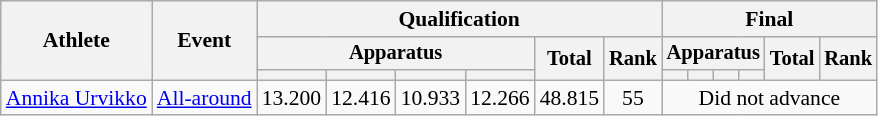<table class="wikitable" style="font-size:90%">
<tr>
<th rowspan=3>Athlete</th>
<th rowspan=3>Event</th>
<th colspan =6>Qualification</th>
<th colspan =6>Final</th>
</tr>
<tr style="font-size:95%">
<th colspan=4>Apparatus</th>
<th rowspan=2>Total</th>
<th rowspan=2>Rank</th>
<th colspan=4>Apparatus</th>
<th rowspan=2>Total</th>
<th rowspan=2>Rank</th>
</tr>
<tr style="font-size:95%">
<th></th>
<th></th>
<th></th>
<th></th>
<th></th>
<th></th>
<th></th>
<th></th>
</tr>
<tr align=center>
<td align=left><a href='#'>Annika Urvikko</a></td>
<td align=left><a href='#'>All-around</a></td>
<td>13.200</td>
<td>12.416</td>
<td>10.933</td>
<td>12.266</td>
<td>48.815</td>
<td>55</td>
<td colspan=6>Did not advance</td>
</tr>
</table>
